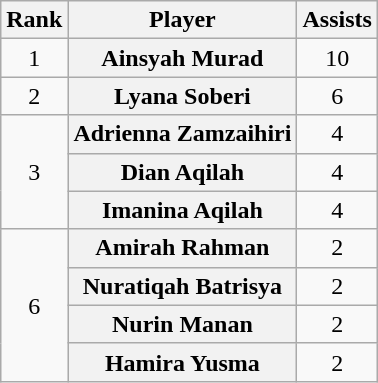<table class="wikitable plainrowheaders" style="text-align:center;">
<tr>
<th>Rank</th>
<th>Player</th>
<th>Assists</th>
</tr>
<tr>
<td>1</td>
<th scope="row"> Ainsyah Murad</th>
<td>10</td>
</tr>
<tr>
<td>2</td>
<th scope="row"> Lyana Soberi</th>
<td>6</td>
</tr>
<tr>
<td rowspan="3">3</td>
<th scope="row"> Adrienna Zamzaihiri</th>
<td>4</td>
</tr>
<tr>
<th scope="row"> Dian Aqilah</th>
<td>4</td>
</tr>
<tr>
<th scope="row"> Imanina Aqilah</th>
<td>4</td>
</tr>
<tr>
<td rowspan="4">6</td>
<th scope="row"> Amirah Rahman</th>
<td>2</td>
</tr>
<tr>
<th scope="row"> Nuratiqah Batrisya</th>
<td>2</td>
</tr>
<tr>
<th scope="row"> Nurin Manan</th>
<td>2</td>
</tr>
<tr>
<th scope="row"> Hamira Yusma</th>
<td>2</td>
</tr>
</table>
